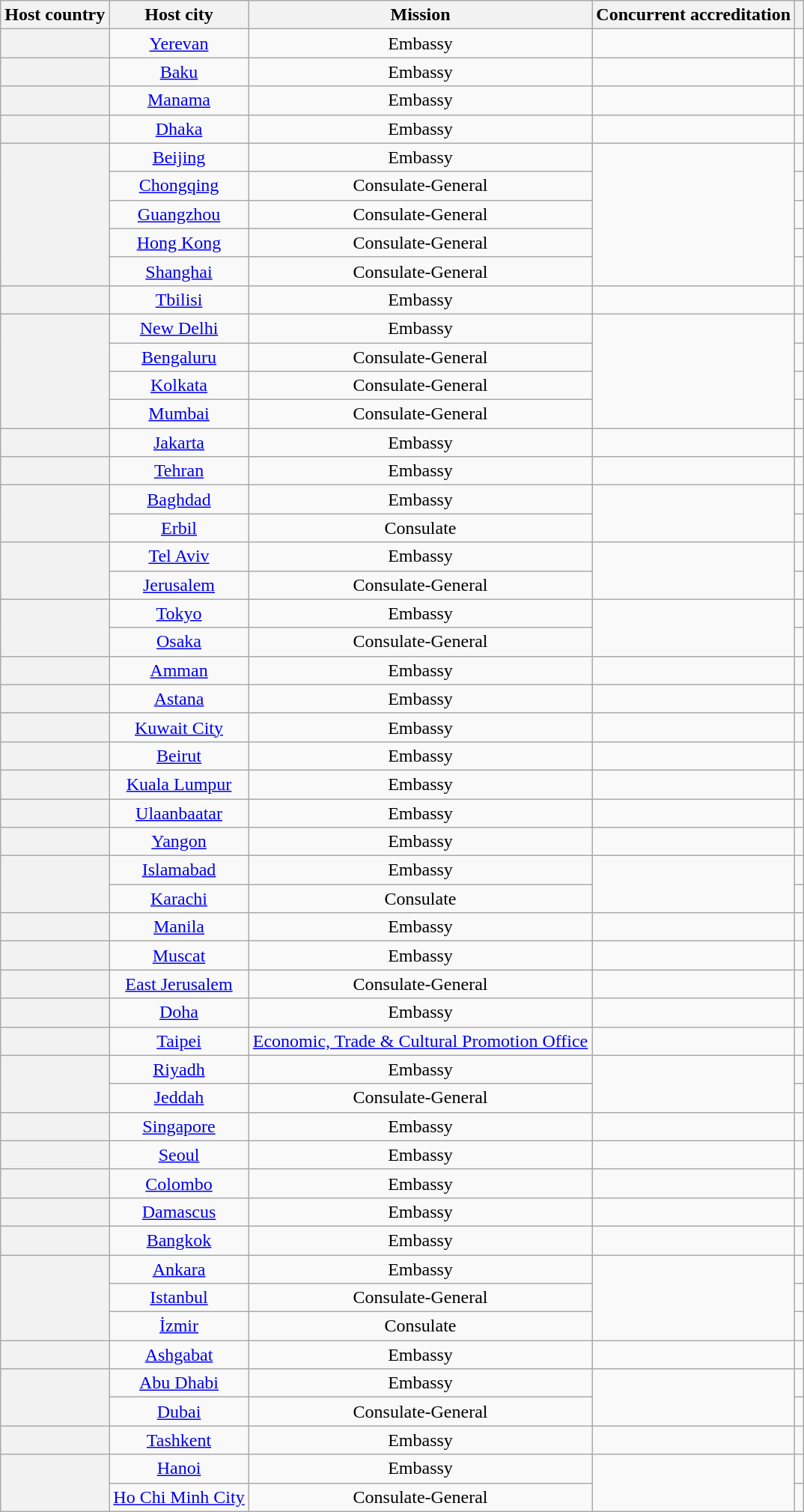<table class="wikitable plainrowheaders" style="text-align:center;">
<tr>
<th scope="col">Host country</th>
<th scope="col">Host city</th>
<th scope="col">Mission</th>
<th scope="col">Concurrent accreditation</th>
<th scope="col"></th>
</tr>
<tr>
<th scope="row"></th>
<td><a href='#'>Yerevan</a></td>
<td>Embassy</td>
<td></td>
<td></td>
</tr>
<tr>
<th scope="row"></th>
<td><a href='#'>Baku</a></td>
<td>Embassy</td>
<td></td>
<td></td>
</tr>
<tr>
<th scope="row"></th>
<td><a href='#'>Manama</a></td>
<td>Embassy</td>
<td></td>
<td></td>
</tr>
<tr>
<th scope="row"></th>
<td><a href='#'>Dhaka</a></td>
<td>Embassy</td>
<td></td>
<td></td>
</tr>
<tr>
<th scope="row" rowspan="5"></th>
<td><a href='#'>Beijing</a></td>
<td>Embassy</td>
<td rowspan="5"></td>
<td></td>
</tr>
<tr>
<td><a href='#'>Chongqing</a></td>
<td>Consulate-General</td>
<td></td>
</tr>
<tr>
<td><a href='#'>Guangzhou</a></td>
<td>Consulate-General</td>
<td></td>
</tr>
<tr>
<td><a href='#'>Hong Kong</a></td>
<td>Consulate-General</td>
<td></td>
</tr>
<tr>
<td><a href='#'>Shanghai</a></td>
<td>Consulate-General</td>
<td></td>
</tr>
<tr>
<th scope="row"></th>
<td><a href='#'>Tbilisi</a></td>
<td>Embassy</td>
<td></td>
<td></td>
</tr>
<tr>
<th scope="row" rowspan="4"></th>
<td><a href='#'>New Delhi</a></td>
<td>Embassy</td>
<td rowspan="4"></td>
<td></td>
</tr>
<tr>
<td><a href='#'>Bengaluru</a></td>
<td>Consulate-General</td>
<td></td>
</tr>
<tr>
<td><a href='#'>Kolkata</a></td>
<td>Consulate-General</td>
<td></td>
</tr>
<tr>
<td><a href='#'>Mumbai</a></td>
<td>Consulate-General</td>
<td></td>
</tr>
<tr>
<th scope="row"></th>
<td><a href='#'>Jakarta</a></td>
<td>Embassy</td>
<td></td>
<td></td>
</tr>
<tr>
<th scope="row"></th>
<td><a href='#'>Tehran</a></td>
<td>Embassy</td>
<td></td>
<td></td>
</tr>
<tr>
<th scope="row" rowspan="2"></th>
<td><a href='#'>Baghdad</a></td>
<td>Embassy</td>
<td rowspan="2"></td>
<td></td>
</tr>
<tr>
<td><a href='#'>Erbil</a></td>
<td>Consulate</td>
<td></td>
</tr>
<tr>
<th scope="row" rowspan="2"></th>
<td><a href='#'>Tel Aviv</a></td>
<td>Embassy</td>
<td rowspan="2"></td>
<td></td>
</tr>
<tr>
<td><a href='#'>Jerusalem</a></td>
<td>Consulate-General</td>
<td></td>
</tr>
<tr>
<th scope="row" rowspan="2"></th>
<td><a href='#'>Tokyo</a></td>
<td>Embassy</td>
<td rowspan="2"></td>
<td></td>
</tr>
<tr>
<td><a href='#'>Osaka</a></td>
<td>Consulate-General</td>
<td></td>
</tr>
<tr>
<th scope="row"></th>
<td><a href='#'>Amman</a></td>
<td>Embassy</td>
<td></td>
<td></td>
</tr>
<tr>
<th scope="row"></th>
<td><a href='#'>Astana</a></td>
<td>Embassy</td>
<td></td>
<td></td>
</tr>
<tr>
<th scope="row"></th>
<td><a href='#'>Kuwait City</a></td>
<td>Embassy</td>
<td></td>
<td></td>
</tr>
<tr>
<th scope="row"></th>
<td><a href='#'>Beirut</a></td>
<td>Embassy</td>
<td></td>
<td></td>
</tr>
<tr>
<th scope="row"></th>
<td><a href='#'>Kuala Lumpur</a></td>
<td>Embassy</td>
<td></td>
<td></td>
</tr>
<tr>
<th scope="row"></th>
<td><a href='#'>Ulaanbaatar</a></td>
<td>Embassy</td>
<td></td>
<td></td>
</tr>
<tr>
<th scope="row"></th>
<td><a href='#'>Yangon</a></td>
<td>Embassy</td>
<td></td>
<td></td>
</tr>
<tr>
<th scope="row" rowspan="2"></th>
<td><a href='#'>Islamabad</a></td>
<td>Embassy</td>
<td rowspan="2"></td>
<td></td>
</tr>
<tr>
<td><a href='#'>Karachi</a></td>
<td>Consulate</td>
<td></td>
</tr>
<tr>
<th scope="row"></th>
<td><a href='#'>Manila</a></td>
<td>Embassy</td>
<td></td>
<td></td>
</tr>
<tr>
<th scope="row"></th>
<td><a href='#'>Muscat</a></td>
<td>Embassy</td>
<td></td>
<td></td>
</tr>
<tr>
<th scope="row"></th>
<td><a href='#'>East Jerusalem</a></td>
<td>Consulate-General</td>
<td></td>
<td></td>
</tr>
<tr>
<th scope="row"></th>
<td><a href='#'>Doha</a></td>
<td>Embassy</td>
<td></td>
<td></td>
</tr>
<tr>
<th scope="row"></th>
<td><a href='#'>Taipei</a></td>
<td><a href='#'>Economic, Trade & Cultural Promotion Office</a></td>
<td></td>
<td></td>
</tr>
<tr>
<th scope="row" rowspan="2"></th>
<td><a href='#'>Riyadh</a></td>
<td>Embassy</td>
<td rowspan="2"></td>
<td></td>
</tr>
<tr>
<td><a href='#'>Jeddah</a></td>
<td>Consulate-General</td>
<td></td>
</tr>
<tr>
<th scope="row"></th>
<td><a href='#'>Singapore</a></td>
<td>Embassy</td>
<td></td>
<td></td>
</tr>
<tr>
<th scope="row"></th>
<td><a href='#'>Seoul</a></td>
<td>Embassy</td>
<td></td>
<td></td>
</tr>
<tr>
<th scope="row"></th>
<td><a href='#'>Colombo</a></td>
<td>Embassy</td>
<td></td>
<td></td>
</tr>
<tr>
<th scope="row"></th>
<td><a href='#'>Damascus</a></td>
<td>Embassy</td>
<td></td>
<td></td>
</tr>
<tr>
<th scope="row"></th>
<td><a href='#'>Bangkok</a></td>
<td>Embassy</td>
<td></td>
<td></td>
</tr>
<tr>
<th scope="row" rowspan="3"></th>
<td><a href='#'>Ankara</a></td>
<td>Embassy</td>
<td rowspan="3"></td>
<td></td>
</tr>
<tr>
<td><a href='#'>Istanbul</a></td>
<td>Consulate-General</td>
<td></td>
</tr>
<tr>
<td><a href='#'>İzmir</a></td>
<td>Consulate</td>
<td></td>
</tr>
<tr>
<th scope="row"></th>
<td><a href='#'>Ashgabat</a></td>
<td>Embassy</td>
<td></td>
<td></td>
</tr>
<tr>
<th scope="row" rowspan="2"></th>
<td><a href='#'>Abu Dhabi</a></td>
<td>Embassy</td>
<td rowspan="2"></td>
<td></td>
</tr>
<tr>
<td><a href='#'>Dubai</a></td>
<td>Consulate-General</td>
<td></td>
</tr>
<tr>
<th scope="row"></th>
<td><a href='#'>Tashkent</a></td>
<td>Embassy</td>
<td></td>
<td></td>
</tr>
<tr>
<th scope="row" rowspan="2"></th>
<td><a href='#'>Hanoi</a></td>
<td>Embassy</td>
<td rowspan="2"></td>
<td></td>
</tr>
<tr>
<td><a href='#'>Ho Chi Minh City</a></td>
<td>Consulate-General</td>
<td></td>
</tr>
</table>
